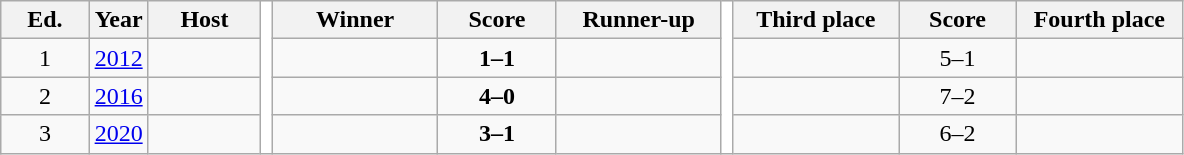<table class="wikitable" style="text-align:center;width: %">
<tr>
<th width =>Ed.</th>
<th width=5%>Year</th>
<th width=%>Host</th>
<th rowspan="19" style="width:1%;background:#fff"></th>
<th width=14%>Winner</th>
<th width=10%>Score</th>
<th width=14%>Runner-up</th>
<th rowspan="19" style="width:1%;background:#fff"></th>
<th width=14%>Third place</th>
<th width=10%>Score</th>
<th width=14%>Fourth place</th>
</tr>
<tr>
<td>1</td>
<td><a href='#'>2012</a></td>
<td></td>
<td><strong></strong></td>
<td><strong>1–1</strong> <br></td>
<td></td>
<td></td>
<td>5–1</td>
<td></td>
</tr>
<tr>
<td>2</td>
<td><a href='#'>2016</a></td>
<td></td>
<td><strong></strong></td>
<td><strong>4–0</strong></td>
<td></td>
<td></td>
<td>7–2</td>
<td></td>
</tr>
<tr>
<td>3</td>
<td><a href='#'>2020</a></td>
<td></td>
<td><strong></strong></td>
<td><strong>3–1</strong></td>
<td></td>
<td></td>
<td>6–2</td>
<td></td>
</tr>
</table>
